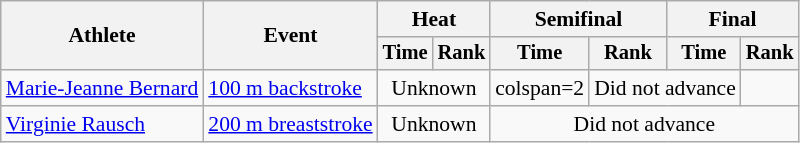<table class=wikitable style="font-size:90%;">
<tr>
<th rowspan=2>Athlete</th>
<th rowspan=2>Event</th>
<th colspan=2>Heat</th>
<th colspan=2>Semifinal</th>
<th colspan=2>Final</th>
</tr>
<tr style="font-size:95%">
<th>Time</th>
<th>Rank</th>
<th>Time</th>
<th>Rank</th>
<th>Time</th>
<th>Rank</th>
</tr>
<tr align=center>
<td align=left><a href='#'>Marie-Jeanne Bernard</a></td>
<td align=left><a href='#'>100 m backstroke</a></td>
<td colspan=2>Unknown</td>
<td>colspan=2 </td>
<td colspan=2>Did not advance</td>
</tr>
<tr align=center>
<td align=left><a href='#'>Virginie Rausch</a></td>
<td align=left><a href='#'>200 m breaststroke</a></td>
<td colspan=2>Unknown</td>
<td colspan=4>Did not advance</td>
</tr>
</table>
